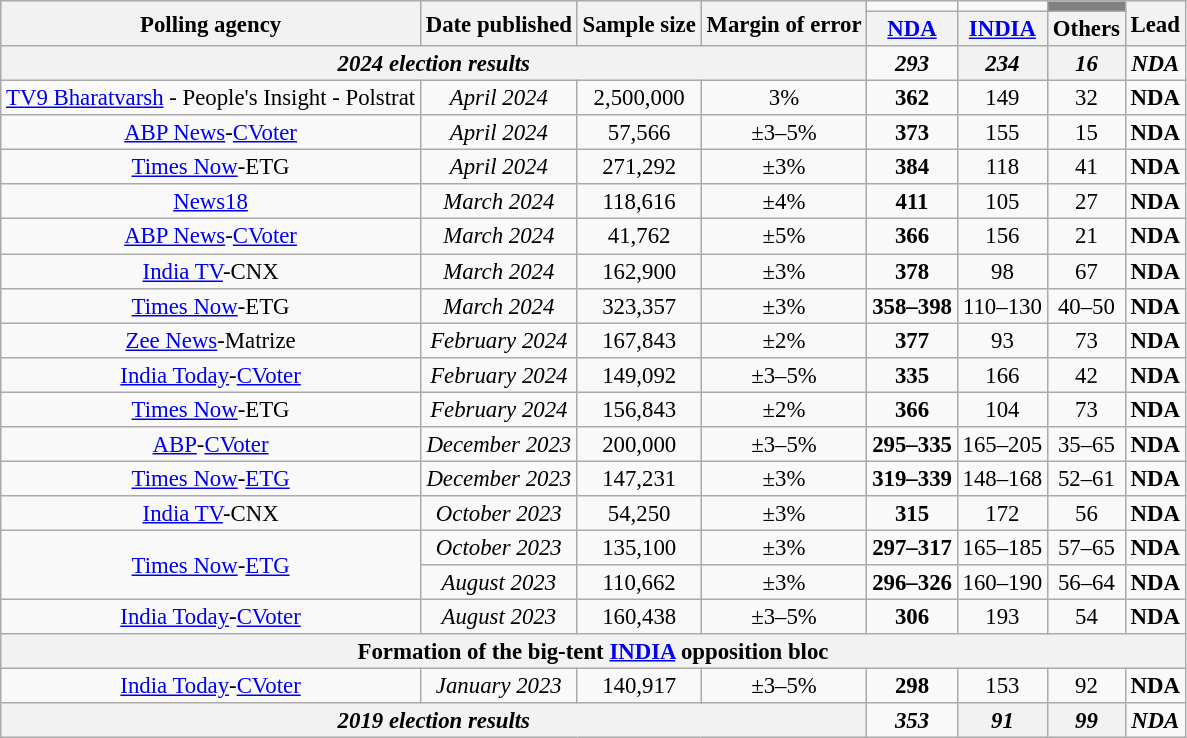<table class="wikitable" style="text-align:center;font-size:95%;line-height:16px;">
<tr>
<th rowspan="2">Polling agency</th>
<th rowspan="2">Date published</th>
<th rowspan="2">Sample size</th>
<th rowspan="2">Margin of error</th>
<td bgcolor=></td>
<td bgcolor=></td>
<td bgcolor=grey></td>
<th rowspan="2">Lead</th>
</tr>
<tr>
<th><a href='#'>NDA</a></th>
<th><a href='#'>INDIA</a></th>
<th>Others</th>
</tr>
<tr>
<th colspan="4"><em>2024 election results</em></th>
<td bgcolor=><strong><em>293</em></strong></td>
<th><em>234</em></th>
<th><em>16</em></th>
<td bgcolor=><strong><em>NDA</em></strong></td>
</tr>
<tr>
<td><a href='#'>TV9 Bharatvarsh</a> - People's Insight - Polstrat</td>
<td><em>April 2024</em></td>
<td>2,500,000</td>
<td>3%</td>
<td bgcolor=><strong>362</strong></td>
<td>149</td>
<td>32</td>
<td bgcolor=><strong>NDA</strong></td>
</tr>
<tr>
<td><a href='#'>ABP News</a>-<a href='#'>CVoter</a></td>
<td><em>April 2024</em></td>
<td>57,566</td>
<td>±3–5%</td>
<td bgcolor=><strong>373</strong></td>
<td>155</td>
<td>15</td>
<td bgcolor=><strong>NDA</strong></td>
</tr>
<tr>
<td><a href='#'>Times Now</a>-ETG</td>
<td><em>April 2024</em></td>
<td>271,292</td>
<td>±3%</td>
<td bgcolor=><strong>384</strong></td>
<td>118</td>
<td>41</td>
<td bgcolor=><strong>NDA</strong></td>
</tr>
<tr>
<td><a href='#'>News18</a></td>
<td><em>March 2024</em></td>
<td>118,616</td>
<td>±4%</td>
<td bgcolor=><strong>411</strong></td>
<td>105</td>
<td>27</td>
<td bgcolor=><strong>NDA</strong></td>
</tr>
<tr>
<td><a href='#'>ABP News</a>-<a href='#'>CVoter</a></td>
<td><em>March 2024</em></td>
<td>41,762</td>
<td>±5%</td>
<td bgcolor=><strong>366</strong></td>
<td>156</td>
<td>21</td>
<td bgcolor=><strong>NDA</strong></td>
</tr>
<tr>
<td><a href='#'>India TV</a>-CNX</td>
<td><em>March 2024</em></td>
<td>162,900</td>
<td>±3%</td>
<td bgcolor=><strong>378</strong></td>
<td>98</td>
<td>67</td>
<td bgcolor=><strong>NDA</strong></td>
</tr>
<tr>
<td><a href='#'>Times Now</a>-ETG</td>
<td><em>March 2024</em></td>
<td>323,357</td>
<td>±3%</td>
<td bgcolor=><strong>358–398</strong></td>
<td>110–130</td>
<td>40–50</td>
<td bgcolor=><strong>NDA</strong></td>
</tr>
<tr>
<td><a href='#'>Zee News</a>-Matrize</td>
<td><em>February 2024</em></td>
<td>167,843</td>
<td>±2%</td>
<td bgcolor=><strong>377</strong></td>
<td>93</td>
<td>73</td>
<td bgcolor=><strong>NDA</strong></td>
</tr>
<tr>
<td><a href='#'>India Today</a>-<a href='#'>CVoter</a></td>
<td><em>February 2024</em></td>
<td>149,092</td>
<td>±3–5%</td>
<td bgcolor=><strong>335</strong></td>
<td>166</td>
<td>42</td>
<td bgcolor=><strong>NDA</strong></td>
</tr>
<tr>
<td><a href='#'>Times Now</a>-ETG</td>
<td><em>February 2024</em></td>
<td>156,843</td>
<td>±2%</td>
<td bgcolor=><strong>366</strong></td>
<td>104</td>
<td>73</td>
<td bgcolor=><strong>NDA</strong></td>
</tr>
<tr>
<td><a href='#'>ABP</a>-<a href='#'>CVoter</a></td>
<td><em>December 2023</em></td>
<td>200,000</td>
<td>±3–5%</td>
<td bgcolor=><strong>295–335</strong></td>
<td>165–205</td>
<td>35–65</td>
<td bgcolor=><strong>NDA</strong></td>
</tr>
<tr>
<td><a href='#'>Times Now</a>-<a href='#'>ETG</a></td>
<td><em>December 2023</em></td>
<td>147,231</td>
<td>±3%</td>
<td bgcolor=><strong>319–339</strong></td>
<td>148–168</td>
<td>52–61</td>
<td bgcolor=><strong>NDA</strong></td>
</tr>
<tr>
<td><a href='#'>India TV</a>-CNX</td>
<td><em>October 2023</em></td>
<td>54,250</td>
<td>±3%</td>
<td bgcolor=><strong>315</strong></td>
<td>172</td>
<td>56</td>
<td bgcolor=><strong>NDA</strong></td>
</tr>
<tr>
<td rowspan="2"><a href='#'>Times Now</a>-<a href='#'>ETG</a></td>
<td><em>October 2023</em></td>
<td>135,100</td>
<td>±3%</td>
<td bgcolor=><strong>297–317</strong></td>
<td>165–185</td>
<td>57–65</td>
<td bgcolor=><strong>NDA</strong></td>
</tr>
<tr>
<td><em>August 2023</em></td>
<td>110,662</td>
<td>±3%</td>
<td bgcolor=><strong>296–326</strong></td>
<td>160–190</td>
<td>56–64</td>
<td bgcolor=><strong>NDA</strong></td>
</tr>
<tr>
<td><a href='#'>India Today</a>-<a href='#'>CVoter</a></td>
<td><em>August 2023</em></td>
<td>160,438</td>
<td>±3–5%</td>
<td bgcolor=><strong>306</strong></td>
<td>193</td>
<td>54</td>
<td bgcolor=><strong>NDA</strong></td>
</tr>
<tr>
<th colspan="8">Formation of the big-tent <a href='#'>INDIA</a> opposition bloc</th>
</tr>
<tr>
<td><a href='#'>India Today</a>-<a href='#'>CVoter</a></td>
<td><em>January 2023</em></td>
<td>140,917</td>
<td>±3–5%</td>
<td bgcolor=><strong>298</strong></td>
<td>153</td>
<td>92</td>
<td bgcolor=><strong>NDA</strong></td>
</tr>
<tr>
<th colspan="4"><em>2019 election results</em></th>
<td bgcolor=><strong><em>353</em></strong></td>
<th><em>91</em></th>
<th><em>99</em></th>
<td bgcolor=><strong><em>NDA</em></strong></td>
</tr>
</table>
